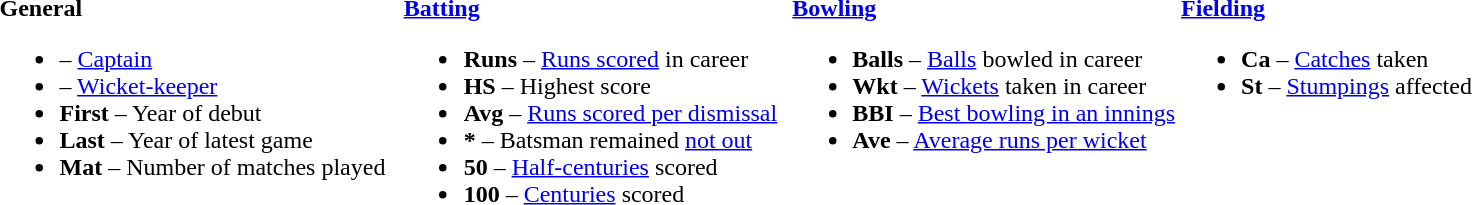<table>
<tr>
<td valign="top" style="width:26%"><br><strong>General</strong><ul><li> – <a href='#'>Captain</a></li><li> – <a href='#'>Wicket-keeper</a></li><li><strong>First</strong> – Year of debut</li><li><strong>Last</strong> – Year of latest game</li><li><strong>Mat</strong> – Number of matches played</li></ul></td>
<td valign="top" style="width:25%"><br><strong><a href='#'>Batting</a></strong><ul><li><strong>Runs</strong> – <a href='#'>Runs scored</a> in career</li><li><strong>HS</strong> – Highest score</li><li><strong>Avg</strong> – <a href='#'>Runs scored per dismissal</a></li><li><strong>*</strong> – Batsman remained <a href='#'>not out</a></li><li><strong>50</strong> – <a href='#'>Half-centuries</a> scored</li><li><strong>100</strong> – <a href='#'>Centuries</a> scored</li></ul></td>
<td valign="top" style="width:25%"><br><strong><a href='#'>Bowling</a></strong><ul><li><strong>Balls</strong> – <a href='#'>Balls</a> bowled in career</li><li><strong>Wkt</strong> – <a href='#'>Wickets</a> taken in career</li><li><strong>BBI</strong> – <a href='#'>Best bowling in an innings</a></li><li><strong>Ave</strong> – <a href='#'>Average runs per wicket</a></li></ul></td>
<td valign="top" style="width:24%"><br><strong><a href='#'>Fielding</a></strong><ul><li><strong>Ca</strong> – <a href='#'>Catches</a> taken</li><li><strong>St</strong> – <a href='#'>Stumpings</a> affected</li></ul></td>
</tr>
</table>
